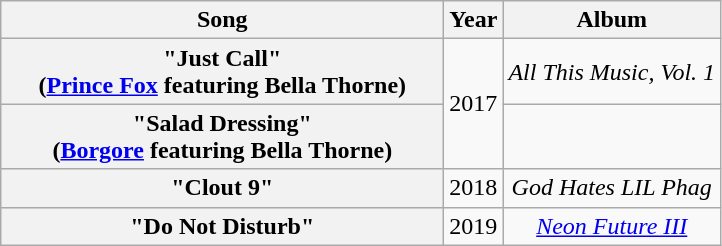<table class="wikitable plainrowheaders" style="text-align:center;" border="1">
<tr>
<th scope="col" style="width:18em;">Song</th>
<th scope="col">Year</th>
<th scope="col">Album</th>
</tr>
<tr>
<th scope="row">"Just Call"<br><span>(<a href='#'>Prince Fox</a> featuring Bella Thorne)</span></th>
<td rowspan=2>2017</td>
<td><em>All This Music, Vol. 1</em></td>
</tr>
<tr>
<th scope="row">"Salad Dressing"<br><span>(<a href='#'>Borgore</a> featuring Bella Thorne)</span></th>
<td></td>
</tr>
<tr>
<th scope="row">"Clout 9"<br></th>
<td>2018</td>
<td><em>God Hates LIL Phag</em></td>
</tr>
<tr>
<th scope="row">"Do Not Disturb"<br></th>
<td>2019</td>
<td><em><a href='#'>Neon Future III</a></em></td>
</tr>
</table>
